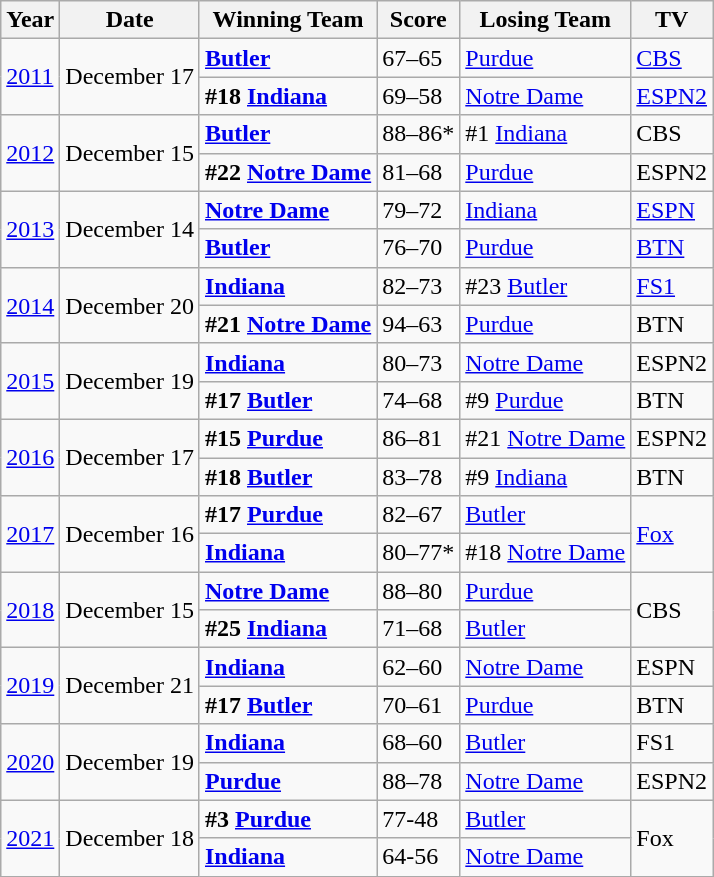<table class= "wikitable">
<tr>
<th>Year</th>
<th>Date</th>
<th>Winning Team</th>
<th>Score</th>
<th>Losing Team</th>
<th>TV</th>
</tr>
<tr>
<td rowspan=2><a href='#'>2011</a></td>
<td rowspan=2>December 17</td>
<td><strong><a href='#'>Butler</a></strong></td>
<td>67–65</td>
<td><a href='#'>Purdue</a></td>
<td><a href='#'>CBS</a></td>
</tr>
<tr>
<td><strong>#18 <a href='#'>Indiana</a></strong></td>
<td>69–58</td>
<td><a href='#'>Notre Dame</a></td>
<td><a href='#'>ESPN2</a></td>
</tr>
<tr>
<td rowspan=2><a href='#'>2012</a></td>
<td rowspan=2>December 15</td>
<td><strong><a href='#'>Butler</a></strong></td>
<td>88–86*</td>
<td>#1 <a href='#'>Indiana</a></td>
<td>CBS</td>
</tr>
<tr>
<td><strong>#22 <a href='#'>Notre Dame</a></strong></td>
<td>81–68</td>
<td><a href='#'>Purdue</a></td>
<td>ESPN2</td>
</tr>
<tr>
<td rowspan=2><a href='#'>2013</a></td>
<td rowspan=2>December 14</td>
<td><strong><a href='#'>Notre Dame</a></strong></td>
<td>79–72</td>
<td><a href='#'>Indiana</a></td>
<td><a href='#'>ESPN</a></td>
</tr>
<tr>
<td><strong><a href='#'>Butler</a></strong></td>
<td>76–70</td>
<td><a href='#'>Purdue</a></td>
<td><a href='#'>BTN</a></td>
</tr>
<tr>
<td rowspan=2><a href='#'>2014</a></td>
<td rowspan=2>December 20</td>
<td><strong><a href='#'>Indiana</a></strong></td>
<td>82–73</td>
<td>#23 <a href='#'>Butler</a></td>
<td><a href='#'>FS1</a></td>
</tr>
<tr>
<td><strong>#21 <a href='#'>Notre Dame</a></strong></td>
<td>94–63</td>
<td><a href='#'>Purdue</a></td>
<td>BTN</td>
</tr>
<tr>
<td rowspan=2><a href='#'>2015</a></td>
<td rowspan=2>December 19</td>
<td><strong><a href='#'>Indiana</a></strong></td>
<td>80–73</td>
<td><a href='#'>Notre Dame</a></td>
<td>ESPN2</td>
</tr>
<tr>
<td><strong>#17 <a href='#'>Butler</a></strong></td>
<td>74–68</td>
<td>#9 <a href='#'>Purdue</a></td>
<td>BTN</td>
</tr>
<tr>
<td rowspan=2><a href='#'>2016</a></td>
<td rowspan=2>December 17</td>
<td><strong>#15 <a href='#'>Purdue</a></strong></td>
<td>86–81</td>
<td>#21 <a href='#'>Notre Dame</a></td>
<td>ESPN2</td>
</tr>
<tr>
<td><strong>#18 <a href='#'>Butler</a></strong></td>
<td>83–78</td>
<td>#9 <a href='#'>Indiana</a></td>
<td>BTN</td>
</tr>
<tr>
<td rowspan=2><a href='#'>2017</a></td>
<td rowspan=2>December 16</td>
<td><strong>#17 <a href='#'>Purdue</a></strong></td>
<td>82–67</td>
<td><a href='#'>Butler</a></td>
<td rowspan=2><a href='#'>Fox</a></td>
</tr>
<tr>
<td><strong><a href='#'>Indiana</a></strong></td>
<td>80–77*</td>
<td>#18 <a href='#'>Notre Dame</a></td>
</tr>
<tr>
<td rowspan=2><a href='#'>2018</a></td>
<td rowspan=2>December 15</td>
<td><strong><a href='#'>Notre Dame</a></strong></td>
<td>88–80</td>
<td><a href='#'>Purdue</a></td>
<td rowspan=2>CBS</td>
</tr>
<tr>
<td><strong>#25 <a href='#'>Indiana</a></strong></td>
<td>71–68</td>
<td><a href='#'>Butler</a></td>
</tr>
<tr>
<td rowspan=2><a href='#'>2019</a></td>
<td rowspan=2>December 21</td>
<td><strong><a href='#'>Indiana</a></strong></td>
<td>62–60</td>
<td><a href='#'>Notre Dame</a></td>
<td>ESPN</td>
</tr>
<tr>
<td><strong>#17 <a href='#'>Butler</a></strong></td>
<td>70–61</td>
<td><a href='#'>Purdue</a></td>
<td>BTN</td>
</tr>
<tr>
<td rowspan=2><a href='#'>2020</a></td>
<td rowspan=2>December 19</td>
<td><strong><a href='#'>Indiana</a></strong></td>
<td>68–60</td>
<td><a href='#'>Butler</a></td>
<td>FS1</td>
</tr>
<tr>
<td><strong><a href='#'>Purdue</a></strong></td>
<td>88–78</td>
<td><a href='#'>Notre Dame</a></td>
<td>ESPN2</td>
</tr>
<tr>
<td rowspan=2><a href='#'>2021</a></td>
<td rowspan=2>December 18</td>
<td><strong>#3 <a href='#'>Purdue</a></strong></td>
<td>77-48</td>
<td><a href='#'>Butler</a></td>
<td rowspan="2">Fox</td>
</tr>
<tr>
<td><strong><a href='#'>Indiana</a></strong></td>
<td>64-56</td>
<td><a href='#'>Notre Dame</a></td>
</tr>
</table>
